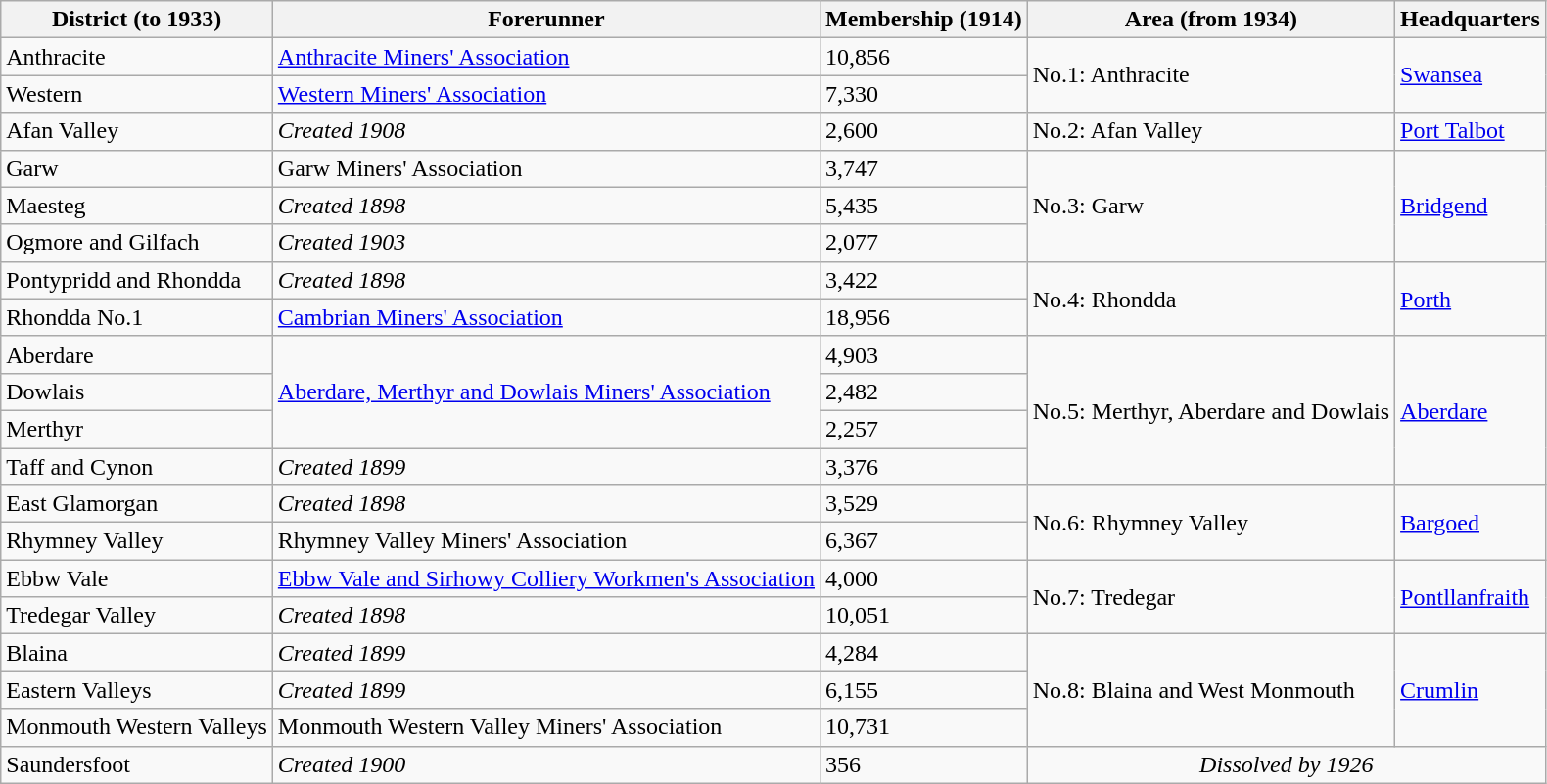<table class="wikitable sortable">
<tr>
<th>District (to 1933)</th>
<th>Forerunner</th>
<th>Membership (1914)</th>
<th>Area (from 1934)</th>
<th>Headquarters</th>
</tr>
<tr>
<td>Anthracite</td>
<td><a href='#'>Anthracite Miners' Association</a></td>
<td>10,856</td>
<td rowspan=2>No.1: Anthracite</td>
<td rowspan=2><a href='#'>Swansea</a></td>
</tr>
<tr>
<td>Western</td>
<td><a href='#'>Western Miners' Association</a></td>
<td>7,330</td>
</tr>
<tr>
<td>Afan Valley</td>
<td><em>Created 1908</em></td>
<td>2,600</td>
<td>No.2: Afan Valley</td>
<td><a href='#'>Port Talbot</a></td>
</tr>
<tr>
<td>Garw</td>
<td>Garw Miners' Association</td>
<td>3,747</td>
<td rowspan=3>No.3: Garw</td>
<td rowspan=3><a href='#'>Bridgend</a></td>
</tr>
<tr>
<td>Maesteg</td>
<td><em>Created 1898</em></td>
<td>5,435</td>
</tr>
<tr>
<td>Ogmore and Gilfach</td>
<td><em>Created 1903</em></td>
<td>2,077</td>
</tr>
<tr>
<td>Pontypridd and Rhondda</td>
<td><em>Created 1898</em></td>
<td>3,422</td>
<td rowspan=2>No.4: Rhondda</td>
<td rowspan=2><a href='#'>Porth</a></td>
</tr>
<tr>
<td>Rhondda No.1</td>
<td><a href='#'>Cambrian Miners' Association</a></td>
<td>18,956</td>
</tr>
<tr>
<td>Aberdare</td>
<td rowspan=3><a href='#'>Aberdare, Merthyr and Dowlais Miners' Association</a></td>
<td>4,903</td>
<td rowspan=4>No.5: Merthyr, Aberdare and Dowlais</td>
<td rowspan=4><a href='#'>Aberdare</a></td>
</tr>
<tr>
<td>Dowlais</td>
<td>2,482</td>
</tr>
<tr>
<td>Merthyr</td>
<td>2,257</td>
</tr>
<tr>
<td>Taff and Cynon</td>
<td><em>Created 1899</em></td>
<td>3,376</td>
</tr>
<tr>
<td>East Glamorgan</td>
<td><em>Created 1898</em></td>
<td>3,529</td>
<td rowspan=2>No.6: Rhymney Valley</td>
<td rowspan=2><a href='#'>Bargoed</a></td>
</tr>
<tr>
<td>Rhymney Valley</td>
<td>Rhymney Valley Miners' Association</td>
<td>6,367</td>
</tr>
<tr>
<td>Ebbw Vale</td>
<td><a href='#'>Ebbw Vale and Sirhowy Colliery Workmen's Association</a></td>
<td>4,000</td>
<td rowspan=2>No.7: Tredegar</td>
<td rowspan=2><a href='#'>Pontllanfraith</a></td>
</tr>
<tr>
<td>Tredegar Valley</td>
<td><em>Created 1898</em></td>
<td>10,051</td>
</tr>
<tr>
<td>Blaina</td>
<td><em>Created 1899</em></td>
<td>4,284</td>
<td rowspan=3>No.8: Blaina and West Monmouth</td>
<td rowspan=3><a href='#'>Crumlin</a></td>
</tr>
<tr>
<td>Eastern Valleys</td>
<td><em>Created 1899</em></td>
<td>6,155</td>
</tr>
<tr>
<td>Monmouth Western Valleys</td>
<td>Monmouth Western Valley Miners' Association</td>
<td>10,731</td>
</tr>
<tr>
<td>Saundersfoot</td>
<td><em>Created 1900</em></td>
<td>356</td>
<td colspan=2 align="center"><em>Dissolved by 1926</em></td>
</tr>
</table>
